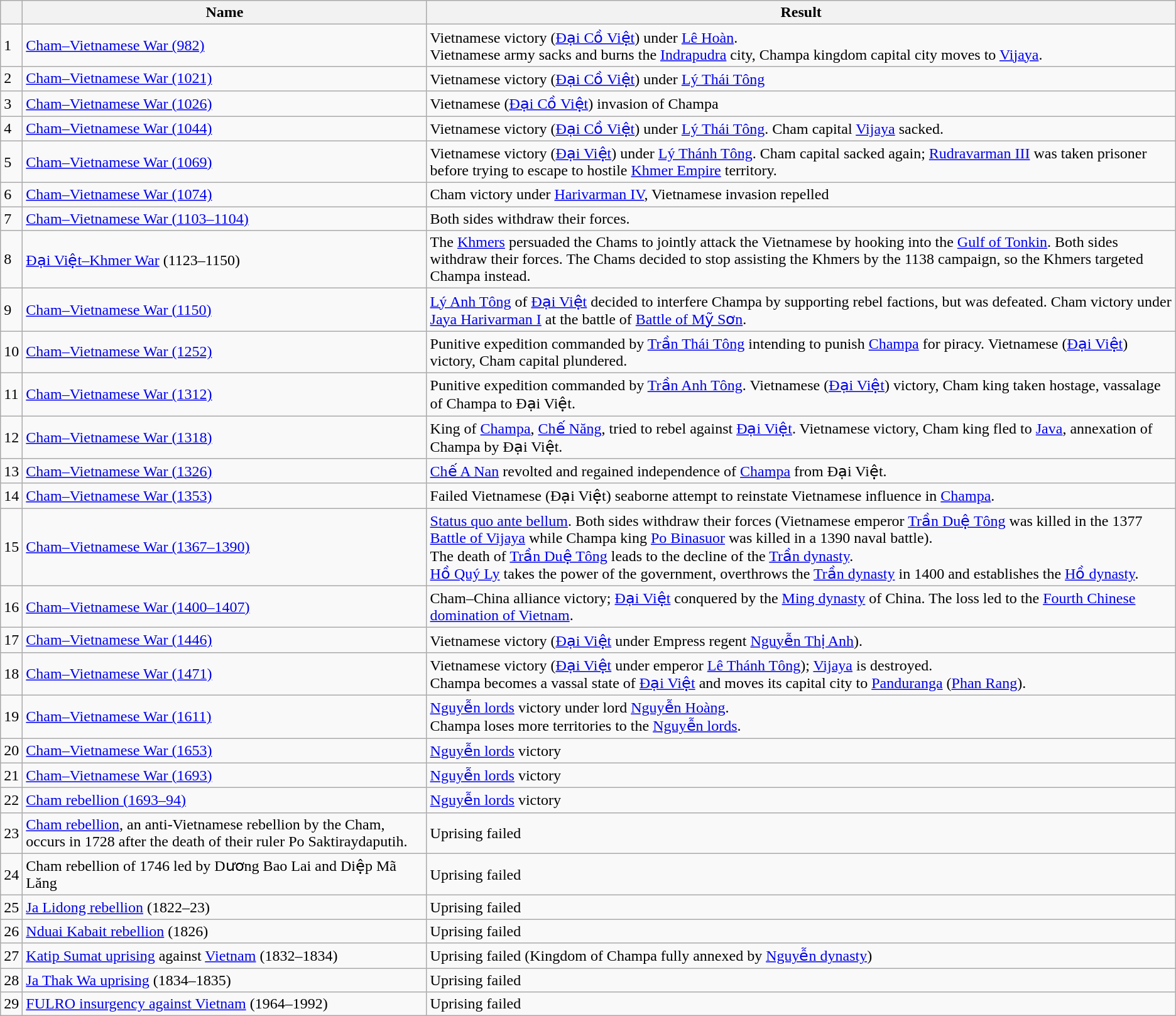<table class="wikitable">
<tr>
<th></th>
<th>Name</th>
<th>Result</th>
</tr>
<tr>
<td>1</td>
<td><a href='#'>Cham–Vietnamese War (982)</a></td>
<td>Vietnamese victory (<a href='#'>Đại Cồ Việt</a>) under <a href='#'>Lê Hoàn</a>.<br>Vietnamese army sacks and burns the <a href='#'>Indrapudra</a> city, Champa kingdom capital city moves to <a href='#'>Vijaya</a>.</td>
</tr>
<tr>
<td>2</td>
<td><a href='#'>Cham–Vietnamese War (1021)</a></td>
<td>Vietnamese victory (<a href='#'>Đại Cồ Việt</a>) under <a href='#'>Lý Thái Tông</a></td>
</tr>
<tr>
<td>3</td>
<td><a href='#'>Cham–Vietnamese War (1026)</a></td>
<td>Vietnamese (<a href='#'>Đại Cồ Việt</a>) invasion of Champa</td>
</tr>
<tr>
<td>4</td>
<td><a href='#'>Cham–Vietnamese War (1044)</a></td>
<td>Vietnamese victory (<a href='#'>Đại Cồ Việt</a>) under <a href='#'>Lý Thái Tông</a>. Cham capital <a href='#'>Vijaya</a> sacked.</td>
</tr>
<tr>
<td>5</td>
<td><a href='#'>Cham–Vietnamese War (1069)</a></td>
<td>Vietnamese victory (<a href='#'>Đại Việt</a>) under <a href='#'>Lý Thánh Tông</a>. Cham capital sacked again; <a href='#'>Rudravarman III</a> was taken prisoner before trying to escape to hostile <a href='#'>Khmer Empire</a> territory.</td>
</tr>
<tr>
<td>6</td>
<td><a href='#'>Cham–Vietnamese War (1074)</a></td>
<td>Cham victory under <a href='#'>Harivarman IV</a>, Vietnamese invasion repelled</td>
</tr>
<tr>
<td>7</td>
<td><a href='#'>Cham–Vietnamese War (1103–1104)</a></td>
<td>Both sides withdraw their forces.</td>
</tr>
<tr>
<td>8</td>
<td><a href='#'>Đại Việt–Khmer War</a> (1123–1150)</td>
<td>The <a href='#'>Khmers</a> persuaded the Chams to jointly attack the Vietnamese by hooking into the <a href='#'>Gulf of Tonkin</a>. Both sides withdraw their forces. The Chams decided to stop assisting the Khmers by the 1138 campaign, so the Khmers targeted Champa instead.</td>
</tr>
<tr>
<td>9</td>
<td><a href='#'>Cham–Vietnamese War (1150)</a></td>
<td><a href='#'>Lý Anh Tông</a> of <a href='#'>Đại Việt</a> decided to interfere Champa by supporting rebel factions, but was defeated. Cham victory under <a href='#'>Jaya Harivarman I</a> at the battle of <a href='#'>Battle of Mỹ Sơn</a>.</td>
</tr>
<tr>
<td>10</td>
<td><a href='#'>Cham–Vietnamese War (1252)</a></td>
<td>Punitive expedition commanded by <a href='#'>Trần Thái Tông</a> intending to punish <a href='#'>Champa</a> for piracy. Vietnamese (<a href='#'>Đại Việt</a>) victory, Cham capital plundered.</td>
</tr>
<tr>
<td>11</td>
<td><a href='#'>Cham–Vietnamese War (1312)</a></td>
<td>Punitive expedition commanded by <a href='#'>Trần Anh Tông</a>. Vietnamese (<a href='#'>Đại Việt</a>) victory, Cham king taken hostage, vassalage of Champa to Đại Việt.</td>
</tr>
<tr>
<td>12</td>
<td><a href='#'>Cham–Vietnamese War (1318)</a></td>
<td>King of <a href='#'>Champa</a>, <a href='#'>Chế Năng</a>, tried to rebel against <a href='#'>Đại Việt</a>. Vietnamese victory, Cham king fled to <a href='#'>Java</a>, annexation of Champa by Đại Việt.</td>
</tr>
<tr>
<td>13</td>
<td><a href='#'>Cham–Vietnamese War (1326)</a></td>
<td><a href='#'>Chế A Nan</a> revolted and regained independence of <a href='#'>Champa</a> from Đại Việt.</td>
</tr>
<tr>
<td>14</td>
<td><a href='#'>Cham–Vietnamese War (1353)</a></td>
<td>Failed Vietnamese (Đại Việt) seaborne attempt to reinstate Vietnamese influence in <a href='#'>Champa</a>.</td>
</tr>
<tr>
<td>15</td>
<td><a href='#'>Cham–Vietnamese War (1367–1390)</a></td>
<td><a href='#'>Status quo ante bellum</a>. Both sides withdraw their forces (Vietnamese emperor <a href='#'>Trần Duệ Tông</a> was killed in the 1377 <a href='#'>Battle of Vijaya</a> while Champa king <a href='#'>Po Binasuor</a> was killed in a 1390 naval battle).<br>The death of <a href='#'>Trần Duệ Tông</a> leads to the decline of the <a href='#'>Trần dynasty</a>.<br><a href='#'>Hồ Quý Ly</a> takes the power of the government, overthrows the <a href='#'>Trần dynasty</a> in 1400 and establishes the <a href='#'>Hồ dynasty</a>.</td>
</tr>
<tr>
<td>16</td>
<td><a href='#'>Cham–Vietnamese War (1400–1407)</a></td>
<td>Cham–China alliance victory; <a href='#'>Đại Việt</a> conquered by the <a href='#'>Ming dynasty</a> of China. The loss led to the <a href='#'>Fourth Chinese domination of Vietnam</a>.</td>
</tr>
<tr>
<td>17</td>
<td><a href='#'>Cham–Vietnamese War (1446)</a></td>
<td>Vietnamese victory (<a href='#'>Đại Việt</a> under Empress regent <a href='#'>Nguyễn Thị Anh</a>).</td>
</tr>
<tr>
<td>18</td>
<td><a href='#'>Cham–Vietnamese War (1471)</a></td>
<td>Vietnamese victory (<a href='#'>Đại Việt</a> under emperor <a href='#'>Lê Thánh Tông</a>); <a href='#'>Vijaya</a> is destroyed.<br>Champa becomes a vassal state of <a href='#'>Đại Việt</a> and moves its capital city to <a href='#'>Panduranga</a> (<a href='#'>Phan Rang</a>).</td>
</tr>
<tr>
<td>19</td>
<td><a href='#'>Cham–Vietnamese War (1611)</a></td>
<td><a href='#'>Nguyễn lords</a> victory under lord <a href='#'>Nguyễn Hoàng</a>.<br>Champa loses more territories to the <a href='#'>Nguyễn lords</a>.</td>
</tr>
<tr>
<td>20</td>
<td><a href='#'>Cham–Vietnamese War (1653)</a></td>
<td><a href='#'>Nguyễn lords</a> victory</td>
</tr>
<tr>
<td>21</td>
<td><a href='#'>Cham–Vietnamese War (1693)</a></td>
<td><a href='#'>Nguyễn lords</a> victory</td>
</tr>
<tr>
<td>22</td>
<td><a href='#'>Cham rebellion (1693–94)</a></td>
<td><a href='#'>Nguyễn lords</a> victory</td>
</tr>
<tr>
<td>23</td>
<td><a href='#'>Cham rebellion</a>, an anti-Vietnamese rebellion by the Cham, occurs in 1728 after the death of their ruler Po Saktiraydaputih.</td>
<td>Uprising failed</td>
</tr>
<tr>
<td>24</td>
<td>Cham rebellion of 1746 led by Dương Bao Lai and Diệp Mã Lăng</td>
<td>Uprising failed</td>
</tr>
<tr>
<td>25</td>
<td><a href='#'>Ja Lidong rebellion</a> (1822–23)</td>
<td>Uprising failed</td>
</tr>
<tr>
<td>26</td>
<td><a href='#'>Nduai Kabait rebellion</a> (1826)</td>
<td>Uprising failed</td>
</tr>
<tr>
<td>27</td>
<td><a href='#'>Katip Sumat uprising</a> against <a href='#'>Vietnam</a> (1832–1834)</td>
<td>Uprising failed (Kingdom of Champa fully annexed by <a href='#'>Nguyễn dynasty</a>)</td>
</tr>
<tr>
<td>28</td>
<td><a href='#'>Ja Thak Wa uprising</a> (1834–1835)</td>
<td>Uprising failed</td>
</tr>
<tr>
<td>29</td>
<td><a href='#'>FULRO insurgency against Vietnam</a> (1964–1992)</td>
<td>Uprising failed</td>
</tr>
</table>
